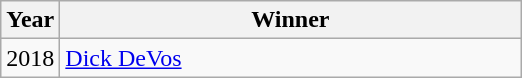<table class="wikitable" style="text-align:left">
<tr>
<th style="width:20px;">Year</th>
<th style="width:300px;">Winner</th>
</tr>
<tr>
<td>2018</td>
<td><a href='#'>Dick DeVos</a></td>
</tr>
</table>
